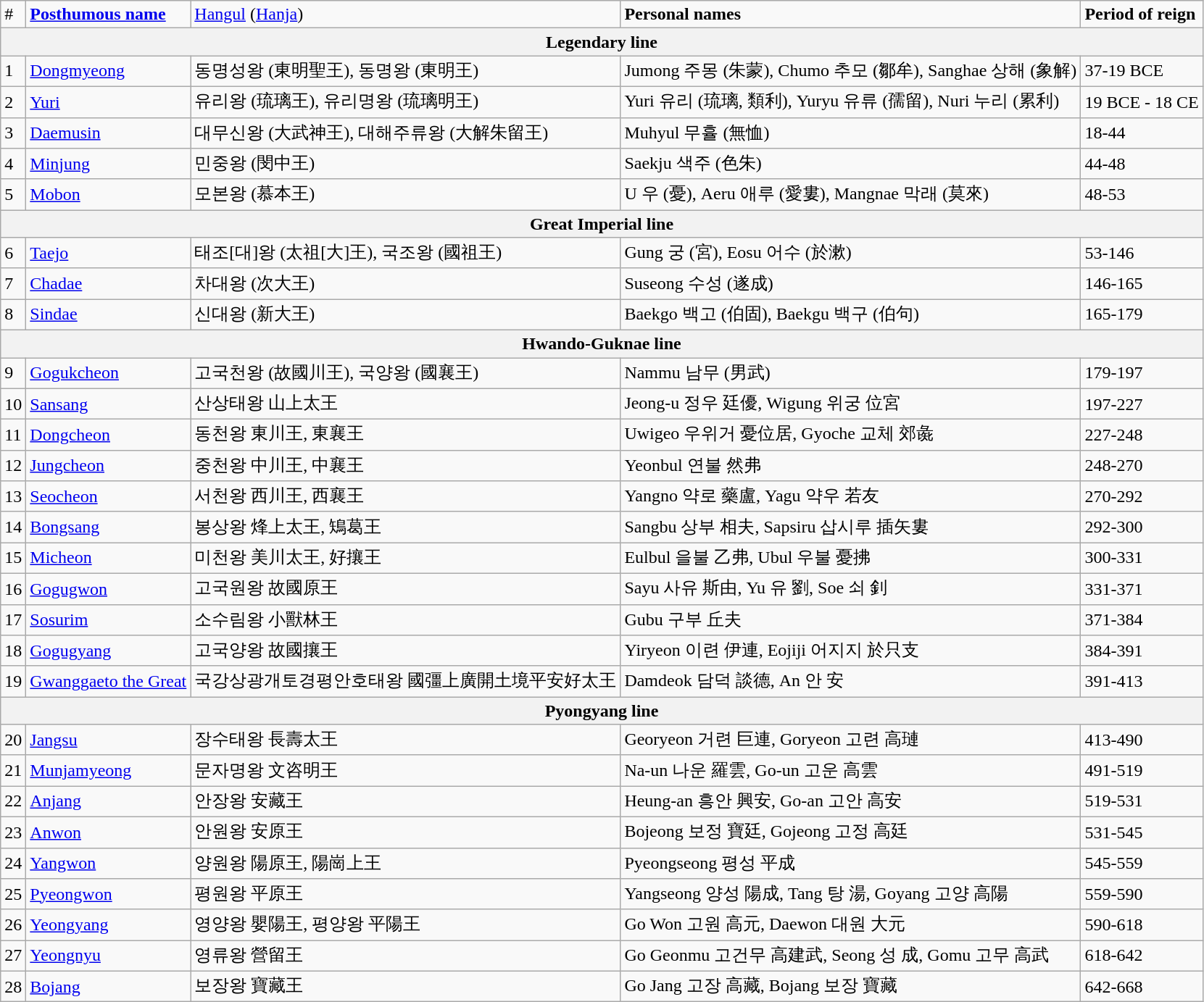<table class="wikitable">
<tr ---->
<td>#</td>
<td><strong><a href='#'>Posthumous name</a></strong></td>
<td><a href='#'>Hangul</a> (<a href='#'>Hanja</a>)</td>
<td><strong>Personal names</strong></td>
<td><strong>Period of reign</strong></td>
</tr>
<tr ---->
<th colspan="5"><strong>Legendary line</strong></th>
</tr>
<tr ---->
<td>1</td>
<td><a href='#'>Dongmyeong</a></td>
<td>동명성왕 (東明聖王), 동명왕 (東明王)</td>
<td>Jumong 주몽 (朱蒙), Chumo 추모 (鄒牟), Sanghae 상해 (象解)</td>
<td>37-19 BCE</td>
</tr>
<tr ---->
<td>2</td>
<td><a href='#'>Yuri</a></td>
<td>유리왕 (琉璃王), 유리명왕 (琉璃明王)</td>
<td>Yuri 유리 (琉璃, 類利), Yuryu 유류 (孺留), Nuri 누리 (累利)</td>
<td>19 BCE - 18 CE</td>
</tr>
<tr ---->
<td>3</td>
<td><a href='#'>Daemusin</a></td>
<td>대무신왕 (大武神王), 대해주류왕 (大解朱留王)</td>
<td>Muhyul 무휼 (無恤)</td>
<td>18-44</td>
</tr>
<tr ---->
<td>4</td>
<td><a href='#'>Minjung</a></td>
<td>민중왕 (閔中王)</td>
<td>Saekju 색주 (色朱)</td>
<td>44-48</td>
</tr>
<tr ---->
<td>5</td>
<td><a href='#'>Mobon</a></td>
<td>모본왕 (慕本王)</td>
<td>U 우 (憂), Aeru 애루 (愛婁), Mangnae 막래 (莫來)</td>
<td>48-53</td>
</tr>
<tr ---->
<th colspan="5"><strong>Great Imperial line</strong></th>
</tr>
<tr ---->
<td>6</td>
<td><a href='#'>Taejo</a></td>
<td>태조[대]왕 (太祖[大]王), 국조왕 (國祖王)</td>
<td>Gung 궁 (宮), Eosu 어수 (於漱)</td>
<td>53-146</td>
</tr>
<tr ---->
<td>7</td>
<td><a href='#'>Chadae</a></td>
<td>차대왕 (次大王)</td>
<td>Suseong 수성 (遂成)</td>
<td>146-165</td>
</tr>
<tr ---->
<td>8</td>
<td><a href='#'>Sindae</a></td>
<td>신대왕 (新大王)</td>
<td>Baekgo 백고 (伯固), Baekgu 백구 (伯句)</td>
<td>165-179</td>
</tr>
<tr ---->
<th colspan="5"><strong>Hwando-Guknae line</strong></th>
</tr>
<tr ---->
<td>9</td>
<td><a href='#'>Gogukcheon</a></td>
<td>고국천왕 (故國川王), 국양왕 (國襄王)</td>
<td>Nammu 남무 (男武)</td>
<td>179-197</td>
</tr>
<tr ---->
<td>10</td>
<td><a href='#'>Sansang</a></td>
<td>산상태왕 山上太王</td>
<td>Jeong-u 정우 廷優, Wigung 위궁 位宮</td>
<td>197-227</td>
</tr>
<tr ---->
<td>11</td>
<td><a href='#'>Dongcheon</a></td>
<td>동천왕 東川王, 東襄王</td>
<td>Uwigeo 우위거 憂位居, Gyoche 교체 郊彘</td>
<td>227-248</td>
</tr>
<tr ---->
<td>12</td>
<td><a href='#'>Jungcheon</a></td>
<td>중천왕 中川王, 中襄王</td>
<td>Yeonbul 연불 然弗</td>
<td>248-270</td>
</tr>
<tr ---->
<td>13</td>
<td><a href='#'>Seocheon</a></td>
<td>서천왕 西川王, 西襄王</td>
<td>Yangno 약로 藥盧, Yagu 약우 若友</td>
<td>270-292</td>
</tr>
<tr ---->
<td>14</td>
<td><a href='#'>Bongsang</a></td>
<td>봉상왕 烽上太王, 鴙葛王</td>
<td>Sangbu 상부 相夫, Sapsiru 삽시루 插矢婁</td>
<td>292-300</td>
</tr>
<tr ---->
<td>15</td>
<td><a href='#'>Micheon</a></td>
<td>미천왕 美川太王, 好攘王</td>
<td>Eulbul 을불 乙弗, Ubul 우불 憂拂</td>
<td>300-331</td>
</tr>
<tr ---->
<td>16</td>
<td><a href='#'>Gogugwon</a></td>
<td>고국원왕 故國原王</td>
<td>Sayu 사유 斯由, Yu 유 劉, Soe 쇠 釗</td>
<td>331-371</td>
</tr>
<tr ---->
<td>17</td>
<td><a href='#'>Sosurim</a></td>
<td>소수림왕 小獸林王</td>
<td>Gubu 구부 丘夫</td>
<td>371-384</td>
</tr>
<tr ---->
<td>18</td>
<td><a href='#'>Gogugyang</a></td>
<td>고국양왕 故國攘王</td>
<td>Yiryeon 이련 伊連, Eojiji 어지지 於只支</td>
<td>384-391</td>
</tr>
<tr ---->
<td>19</td>
<td><a href='#'>Gwanggaeto the Great</a></td>
<td>국강상광개토경평안호태왕 國彊上廣開土境平安好太王</td>
<td>Damdeok 담덕 談德, An 안 安</td>
<td>391-413</td>
</tr>
<tr ---->
<th colspan="5"><strong>Pyongyang line</strong></th>
</tr>
<tr ---->
<td>20</td>
<td><a href='#'>Jangsu</a></td>
<td>장수태왕 長壽太王</td>
<td>Georyeon 거련 巨連, Goryeon 고련 高璉</td>
<td>413-490</td>
</tr>
<tr ---->
<td>21</td>
<td><a href='#'>Munjamyeong</a></td>
<td>문자명왕 文咨明王</td>
<td>Na-un 나운 羅雲, Go-un 고운 高雲</td>
<td>491-519</td>
</tr>
<tr ---->
<td>22</td>
<td><a href='#'>Anjang</a></td>
<td>안장왕 安藏王</td>
<td>Heung-an 흥안 興安, Go-an 고안 高安</td>
<td>519-531</td>
</tr>
<tr ---->
<td>23</td>
<td><a href='#'>Anwon</a></td>
<td>안원왕 安原王</td>
<td>Bojeong 보정 寶廷, Gojeong 고정 高廷</td>
<td>531-545</td>
</tr>
<tr ---->
<td>24</td>
<td><a href='#'>Yangwon</a></td>
<td>양원왕 陽原王, 陽崗上王</td>
<td>Pyeongseong 평성 平成</td>
<td>545-559</td>
</tr>
<tr ---->
<td>25</td>
<td><a href='#'>Pyeongwon</a></td>
<td>평원왕 平原王</td>
<td>Yangseong 양성 陽成, Tang 탕 湯, Goyang 고양 高陽</td>
<td>559-590</td>
</tr>
<tr ---->
<td>26</td>
<td><a href='#'>Yeongyang</a></td>
<td>영양왕 嬰陽王, 평양왕 平陽王</td>
<td>Go Won 고원 高元, Daewon 대원 大元</td>
<td>590-618</td>
</tr>
<tr ---->
<td>27</td>
<td><a href='#'>Yeongnyu</a></td>
<td>영류왕 營留王</td>
<td>Go Geonmu 고건무 高建武, Seong 성 成, Gomu 고무 高武</td>
<td>618-642</td>
</tr>
<tr ---->
<td>28</td>
<td><a href='#'>Bojang</a></td>
<td>보장왕 寶藏王</td>
<td>Go Jang 고장 高藏, Bojang 보장 寶藏</td>
<td>642-668</td>
</tr>
</table>
